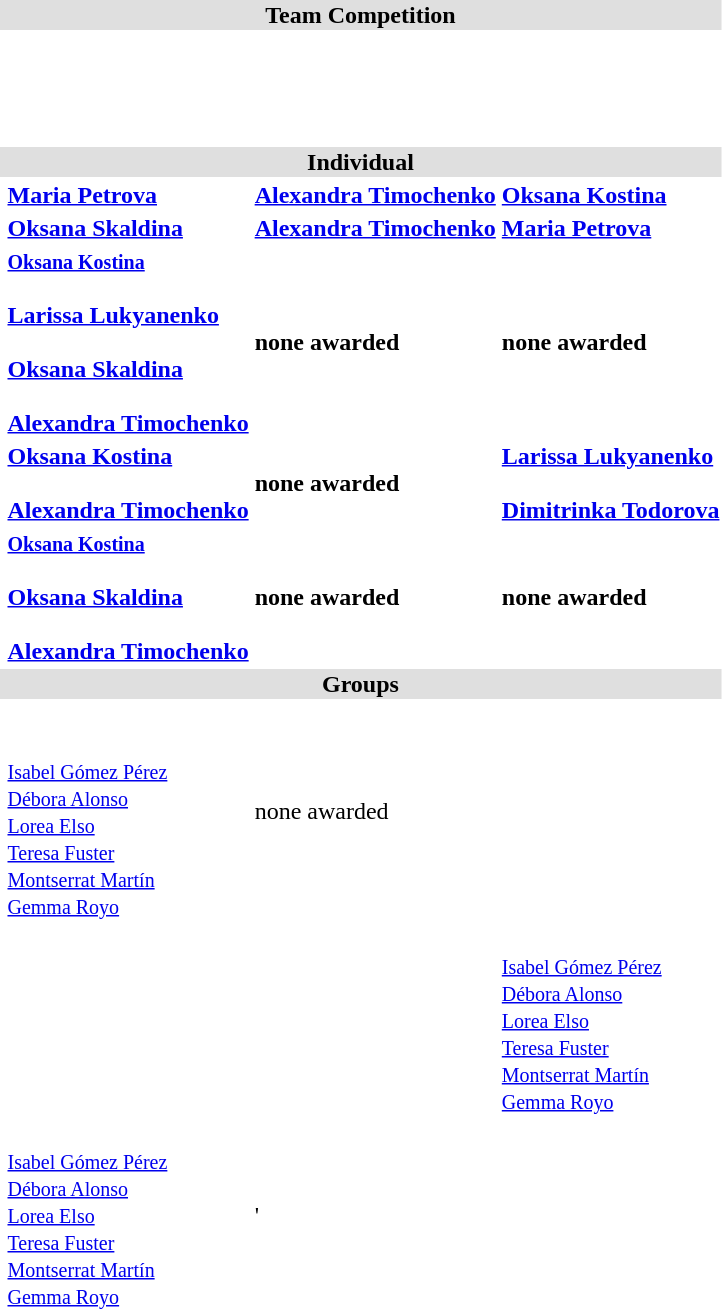<table>
<tr bgcolor="DFDFDF">
<td colspan="4" align="center"><strong>Team Competition</strong></td>
</tr>
<tr>
<th scope=row style="text-align:left"></th>
<td><strong></strong><br></td>
<td><strong></strong><br></td>
<td><strong></strong><br><br><strong></strong><br><br></td>
</tr>
<tr bgcolor="DFDFDF">
<td colspan="4" align="center"><strong>Individual</strong></td>
</tr>
<tr>
<th scope=row style="text-align:left"></th>
<td><strong><a href='#'>Maria Petrova</a></strong><br></td>
<td><strong><a href='#'>Alexandra Timochenko</a></strong><br></td>
<td><strong><a href='#'>Oksana Kostina</a></strong><br></td>
</tr>
<tr>
<th scope=row style="text-align:left"></th>
<td><strong><a href='#'>Oksana Skaldina</a></strong><br></td>
<td><strong><a href='#'>Alexandra Timochenko</a></strong><br></td>
<td><strong><a href='#'>Maria Petrova</a></strong><br></td>
</tr>
<tr>
<th scope=row style="text-align:left"></th>
<td><small><strong><a href='#'>Oksana Kostina</a></strong></small><br><small></small><br><strong><a href='#'>Larissa Lukyanenko</a></strong><br><small></small><br><strong><a href='#'>Oksana Skaldina</a></strong><br><small></small><br><strong><a href='#'>Alexandra Timochenko</a></strong><br><small></small></td>
<td><strong>none awarded</strong></td>
<td><strong>none awarded</strong></td>
</tr>
<tr>
<th scope=row style="text-align:left"></th>
<td><strong><a href='#'>Oksana Kostina</a></strong><br><small></small><br><strong><a href='#'>Alexandra Timochenko</a></strong><br><small></small></td>
<td><strong>none awarded</strong></td>
<td><strong><a href='#'>Larissa Lukyanenko</a></strong><br><small></small><br><strong><a href='#'>Dimitrinka Todorova</a></strong><br><small></small></td>
</tr>
<tr>
<th scope=row style="text-align:left"></th>
<td><small><strong><a href='#'>Oksana Kostina</a></strong></small><br><small></small><br><strong><a href='#'>Oksana Skaldina</a></strong><br><small></small><br><strong><a href='#'>Alexandra Timochenko</a></strong><br><small></small></td>
<td><strong>none awarded</strong></td>
<td><strong>none awarded</strong></td>
</tr>
<tr bgcolor="DFDFDF">
<td colspan="4" align="center"><strong>Groups</strong></td>
</tr>
<tr>
<th scope=row style="text-align:left"></th>
<td><strong></strong><br><strong></strong><br><small><a href='#'>Isabel Gómez Pérez</a><br><a href='#'>Débora Alonso</a><br><a href='#'>Lorea Elso</a><br><a href='#'>Teresa Fuster</a><br><a href='#'>Montserrat Martín</a><br><a href='#'>Gemma Royo</a></small></td>
<td>none awarded</td>
<td><strong></strong></td>
</tr>
<tr>
<th scope=row style="text-align:left"></th>
<td><strong></strong></td>
<td><strong></strong></td>
<td><strong></strong><br><small><a href='#'>Isabel Gómez Pérez</a><br><a href='#'>Débora Alonso</a><br><a href='#'>Lorea Elso</a><br><a href='#'>Teresa Fuster</a><br><a href='#'>Montserrat Martín</a><br><a href='#'>Gemma Royo</a></small></td>
</tr>
<tr>
<th scope=row style="text-align:left"></th>
<td><strong></strong><br><small><a href='#'>Isabel Gómez Pérez</a><br><a href='#'>Débora Alonso</a><br><a href='#'>Lorea Elso</a><br><a href='#'>Teresa Fuster</a><br><a href='#'>Montserrat Martín</a><br><a href='#'>Gemma Royo</a></small></td>
<td><strong></strong>'</td>
<td><strong></strong></td>
</tr>
</table>
